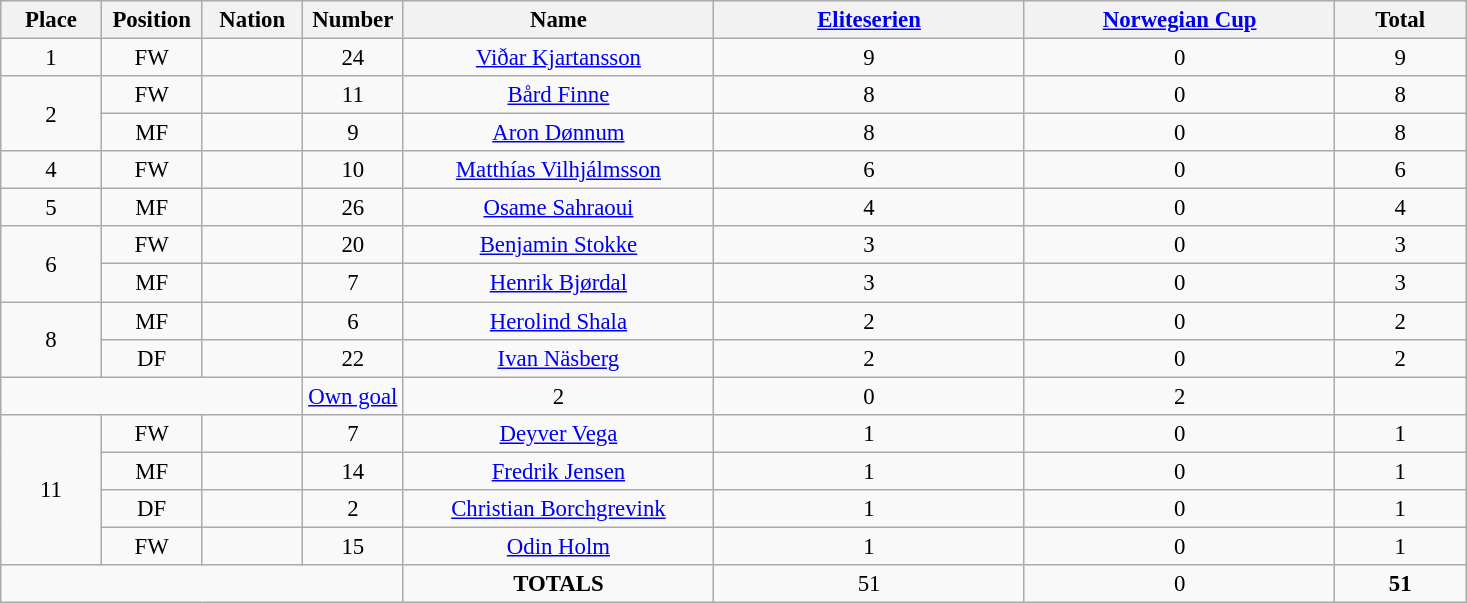<table class="wikitable" style="font-size: 95%; text-align: center;">
<tr>
<th width=60>Place</th>
<th width=60>Position</th>
<th width=60>Nation</th>
<th width=60>Number</th>
<th width=200>Name</th>
<th width=200><a href='#'>Eliteserien</a></th>
<th width=200><a href='#'>Norwegian Cup</a></th>
<th width=80><strong>Total</strong></th>
</tr>
<tr>
<td>1</td>
<td>FW</td>
<td></td>
<td>24</td>
<td><a href='#'>Viðar Kjartansson</a></td>
<td>9</td>
<td>0</td>
<td>9</td>
</tr>
<tr>
<td rowspan="2">2</td>
<td>FW</td>
<td></td>
<td>11</td>
<td><a href='#'>Bård Finne</a></td>
<td>8</td>
<td>0</td>
<td>8</td>
</tr>
<tr>
<td>MF</td>
<td></td>
<td>9</td>
<td><a href='#'>Aron Dønnum</a></td>
<td>8</td>
<td>0</td>
<td>8</td>
</tr>
<tr>
<td>4</td>
<td>FW</td>
<td></td>
<td>10</td>
<td><a href='#'>Matthías Vilhjálmsson</a></td>
<td>6</td>
<td>0</td>
<td>6</td>
</tr>
<tr>
<td>5</td>
<td>MF</td>
<td></td>
<td>26</td>
<td><a href='#'>Osame Sahraoui</a></td>
<td>4</td>
<td>0</td>
<td>4</td>
</tr>
<tr>
<td rowspan="2">6</td>
<td>FW</td>
<td></td>
<td>20</td>
<td><a href='#'>Benjamin Stokke</a></td>
<td>3</td>
<td>0</td>
<td>3</td>
</tr>
<tr>
<td>MF</td>
<td></td>
<td>7</td>
<td><a href='#'>Henrik Bjørdal</a></td>
<td>3</td>
<td>0</td>
<td>3</td>
</tr>
<tr>
<td rowspan="2">8</td>
<td>MF</td>
<td></td>
<td>6</td>
<td><a href='#'>Herolind Shala</a></td>
<td>2</td>
<td>0</td>
<td>2</td>
</tr>
<tr>
<td>DF</td>
<td></td>
<td>22</td>
<td><a href='#'>Ivan Näsberg</a></td>
<td>2</td>
<td>0</td>
<td>2</td>
</tr>
<tr>
<td colspan="3"></td>
<td><a href='#'>Own goal</a></td>
<td>2</td>
<td>0</td>
<td>2</td>
</tr>
<tr>
<td rowspan="4">11</td>
<td>FW</td>
<td></td>
<td>7</td>
<td><a href='#'>Deyver Vega</a></td>
<td>1</td>
<td>0</td>
<td>1</td>
</tr>
<tr>
<td>MF</td>
<td></td>
<td>14</td>
<td><a href='#'>Fredrik Jensen</a></td>
<td>1</td>
<td>0</td>
<td>1</td>
</tr>
<tr>
<td>DF</td>
<td></td>
<td>2</td>
<td><a href='#'>Christian Borchgrevink</a></td>
<td>1</td>
<td>0</td>
<td>1</td>
</tr>
<tr>
<td>FW</td>
<td></td>
<td>15</td>
<td><a href='#'>Odin Holm</a></td>
<td>1</td>
<td>0</td>
<td>1</td>
</tr>
<tr>
<td colspan="4"></td>
<td><strong>TOTALS</strong></td>
<td>51</td>
<td>0</td>
<td><strong>51</strong></td>
</tr>
</table>
